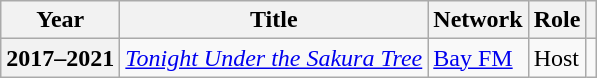<table class="wikitable plainrowheaders">
<tr>
<th scope="col">Year</th>
<th scope="col">Title</th>
<th scope="col">Network</th>
<th scope="col">Role</th>
<th scope="col"></th>
</tr>
<tr>
<th scope="row">2017–2021</th>
<td><em><a href='#'>Tonight Under the Sakura Tree</a></em></td>
<td><a href='#'>Bay FM</a></td>
<td>Host</td>
<td style="text-align:center"></td>
</tr>
</table>
